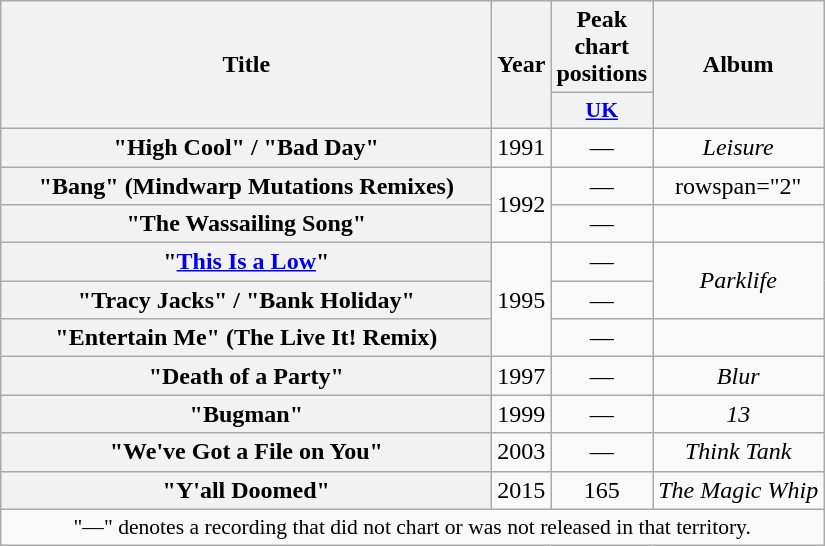<table class="wikitable plainrowheaders" style="text-align:center;">
<tr>
<th scope="col" style="width:20em;" rowspan="2">Title</th>
<th scope="col" rowspan="2">Year</th>
<th scope="col" colspan="1">Peak chart positions</th>
<th scope="col" rowspan="2">Album</th>
</tr>
<tr>
<th scope="col" style="width:3em;font-size:90%;"><a href='#'>UK</a><br></th>
</tr>
<tr>
<th scope="row">"High Cool" / "Bad Day"</th>
<td>1991</td>
<td>—</td>
<td><em>Leisure</em></td>
</tr>
<tr>
<th scope="row">"Bang" (Mindwarp Mutations Remixes)</th>
<td rowspan="2">1992</td>
<td>—</td>
<td>rowspan="2"  </td>
</tr>
<tr>
<th scope="row">"The Wassailing Song"</th>
<td>—</td>
</tr>
<tr>
<th scope="row">"<a href='#'>This Is a Low</a>"</th>
<td rowspan="3">1995</td>
<td>—</td>
<td rowspan="2"><em>Parklife</em></td>
</tr>
<tr>
<th scope="row">"Tracy Jacks" / "Bank Holiday"</th>
<td>—</td>
</tr>
<tr>
<th scope="row">"Entertain Me" (The Live It! Remix)</th>
<td>—</td>
<td></td>
</tr>
<tr>
<th scope="row">"Death of a Party"</th>
<td>1997</td>
<td>—</td>
<td><em>Blur</em></td>
</tr>
<tr>
<th scope="row">"Bugman"</th>
<td>1999</td>
<td>—</td>
<td><em>13</em></td>
</tr>
<tr>
<th scope="row">"We've Got a File on You"</th>
<td>2003</td>
<td>—</td>
<td><em>Think Tank</em></td>
</tr>
<tr>
<th scope="row">"Y'all Doomed"</th>
<td>2015</td>
<td>165</td>
<td><em>The Magic Whip</em></td>
</tr>
<tr>
<td colspan="14" style="font-size:90%">"—" denotes a recording that did not chart or was not released in that territory.</td>
</tr>
</table>
